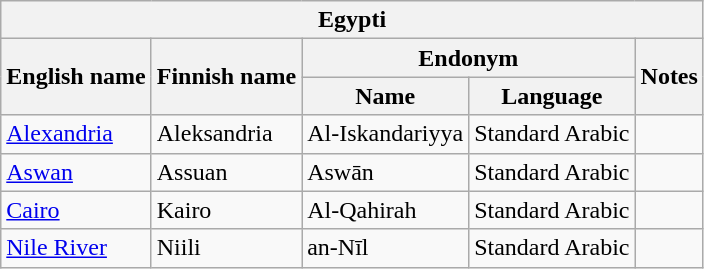<table class="wikitable sortable">
<tr>
<th colspan="5"> Egypti</th>
</tr>
<tr>
<th rowspan="2">English name</th>
<th rowspan="2">Finnish name</th>
<th colspan="2">Endonym</th>
<th rowspan="2">Notes</th>
</tr>
<tr>
<th>Name</th>
<th>Language</th>
</tr>
<tr>
<td><a href='#'>Alexandria</a></td>
<td>Aleksandria</td>
<td>Al-Iskandariyya</td>
<td>Standard Arabic</td>
<td></td>
</tr>
<tr>
<td><a href='#'>Aswan</a></td>
<td>Assuan</td>
<td>Aswān</td>
<td>Standard Arabic</td>
<td></td>
</tr>
<tr>
<td><a href='#'>Cairo</a></td>
<td>Kairo</td>
<td>Al-Qahirah</td>
<td>Standard Arabic</td>
<td></td>
</tr>
<tr>
<td><a href='#'>Nile River</a></td>
<td>Niili</td>
<td>an-Nīl</td>
<td>Standard Arabic</td>
<td></td>
</tr>
</table>
